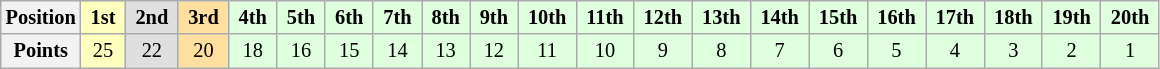<table class="wikitable" style="font-size:85%; text-align:center">
<tr>
<th>Position</th>
<td style="background:#ffffbf;"> <strong>1st</strong> </td>
<td style="background:#dfdfdf;"> <strong>2nd</strong> </td>
<td style="background:#ffdf9f;"> <strong>3rd</strong> </td>
<td style="background:#dfffdf;"> <strong>4th</strong> </td>
<td style="background:#dfffdf;"> <strong>5th</strong> </td>
<td style="background:#dfffdf;"> <strong>6th</strong> </td>
<td style="background:#dfffdf;"> <strong>7th</strong> </td>
<td style="background:#dfffdf;"> <strong>8th</strong> </td>
<td style="background:#dfffdf;"> <strong>9th</strong> </td>
<td style="background:#dfffdf;"> <strong>10th</strong> </td>
<td style="background:#dfffdf;"> <strong>11th</strong> </td>
<td style="background:#dfffdf;"> <strong>12th</strong> </td>
<td style="background:#dfffdf;"> <strong>13th</strong> </td>
<td style="background:#dfffdf;"> <strong>14th</strong> </td>
<td style="background:#dfffdf;"> <strong>15th</strong> </td>
<td style="background:#dfffdf;"> <strong>16th</strong> </td>
<td style="background:#dfffdf;"> <strong>17th</strong> </td>
<td style="background:#dfffdf;"> <strong>18th</strong> </td>
<td style="background:#dfffdf;"> <strong>19th</strong> </td>
<td style="background:#dfffdf;"> <strong>20th</strong> </td>
</tr>
<tr>
<th>Points</th>
<td style="background:#ffffbf;">25</td>
<td style="background:#dfdfdf;">22</td>
<td style="background:#ffdf9f;">20</td>
<td style="background:#dfffdf;">18</td>
<td style="background:#dfffdf;">16</td>
<td style="background:#dfffdf;">15</td>
<td style="background:#dfffdf;">14</td>
<td style="background:#dfffdf;">13</td>
<td style="background:#dfffdf;">12</td>
<td style="background:#dfffdf;">11</td>
<td style="background:#dfffdf;">10</td>
<td style="background:#dfffdf;">9</td>
<td style="background:#dfffdf;">8</td>
<td style="background:#dfffdf;">7</td>
<td style="background:#dfffdf;">6</td>
<td style="background:#dfffdf;">5</td>
<td style="background:#dfffdf;">4</td>
<td style="background:#dfffdf;">3</td>
<td style="background:#dfffdf;">2</td>
<td style="background:#dfffdf;">1</td>
</tr>
</table>
